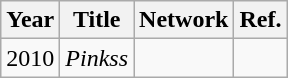<table class="wikitable">
<tr>
<th>Year</th>
<th>Title</th>
<th>Network</th>
<th>Ref.</th>
</tr>
<tr>
<td>2010</td>
<td><em>Pinkss</em></td>
<td></td>
<td></td>
</tr>
</table>
